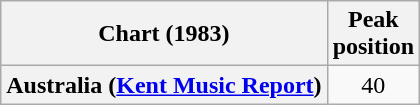<table class="wikitable sortable plainrowheaders">
<tr>
<th scope="col">Chart (1983)</th>
<th scope="col">Peak<br>position</th>
</tr>
<tr>
<th scope="row">Australia (<a href='#'>Kent Music Report</a>)</th>
<td style="text-align:center;">40</td>
</tr>
</table>
